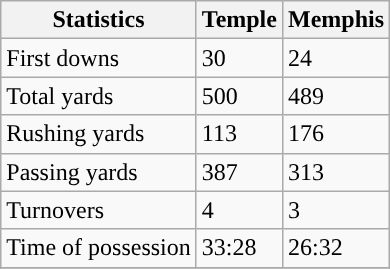<table class="wikitable">
<tr>
<th>Statistics</th>
<th>Temple</th>
<th>Memphis</th>
</tr>
<tr>
<td>First downs</td>
<td>30</td>
<td>24</td>
</tr>
<tr>
<td>Total yards</td>
<td>500</td>
<td>489</td>
</tr>
<tr>
<td>Rushing yards</td>
<td>113</td>
<td>176</td>
</tr>
<tr>
<td>Passing yards</td>
<td>387</td>
<td>313</td>
</tr>
<tr>
<td>Turnovers</td>
<td>4</td>
<td>3</td>
</tr>
<tr>
<td>Time of possession</td>
<td>33:28</td>
<td>26:32</td>
</tr>
<tr>
</tr>
</table>
